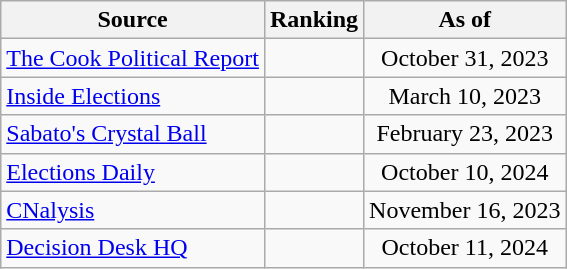<table class="wikitable" style="text-align:center">
<tr>
<th>Source</th>
<th>Ranking</th>
<th>As of</th>
</tr>
<tr>
<td align=left><a href='#'>The Cook Political Report</a></td>
<td></td>
<td>October 31, 2023</td>
</tr>
<tr>
<td align=left><a href='#'>Inside Elections</a></td>
<td></td>
<td>March 10, 2023</td>
</tr>
<tr>
<td align=left><a href='#'>Sabato's Crystal Ball</a></td>
<td></td>
<td>February 23, 2023</td>
</tr>
<tr>
<td align=left><a href='#'>Elections Daily</a></td>
<td></td>
<td>October 10, 2024</td>
</tr>
<tr>
<td align=left><a href='#'>CNalysis</a></td>
<td></td>
<td>November 16, 2023</td>
</tr>
<tr>
<td align=left><a href='#'>Decision Desk HQ</a></td>
<td></td>
<td>October 11, 2024</td>
</tr>
</table>
